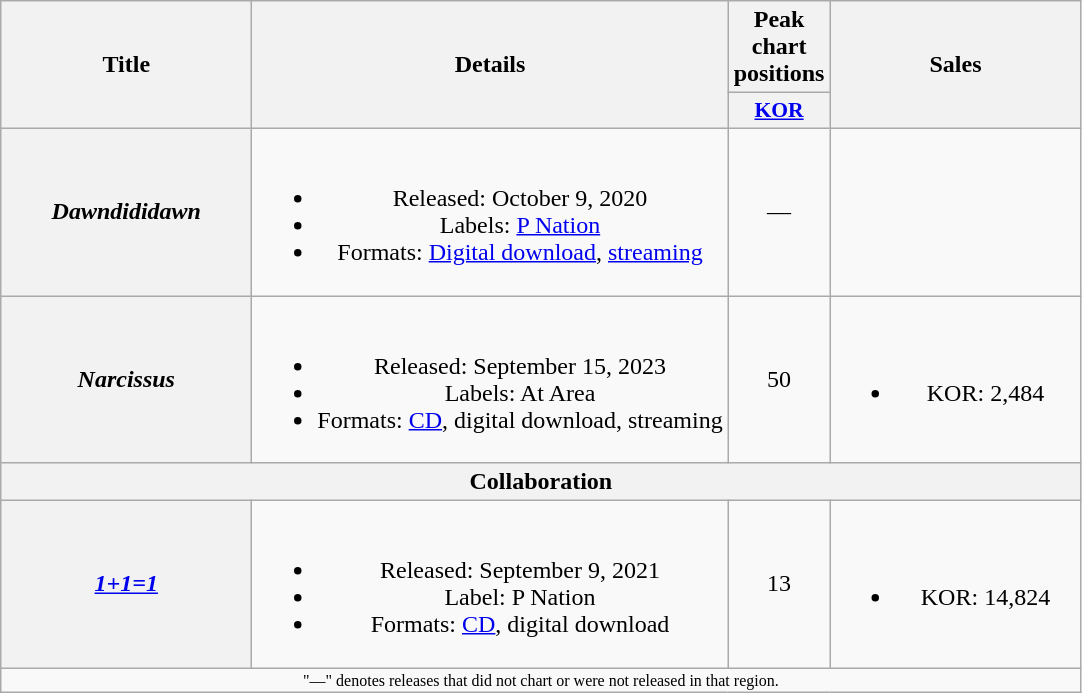<table class="wikitable plainrowheaders" style="text-align:center;">
<tr>
<th scope="col" rowspan="2" style="width:10em;">Title</th>
<th scope="col" rowspan="2">Details</th>
<th colspan="1">Peak chart positions</th>
<th scope="col" rowspan="2" style="width:10em;">Sales</th>
</tr>
<tr>
<th scope="col" style="width:2.5em;font-size:90%;"><a href='#'>KOR</a><br></th>
</tr>
<tr>
<th scope="row"><em>Dawndididawn</em></th>
<td><br><ul><li>Released: October 9, 2020</li><li>Labels: <a href='#'>P Nation</a></li><li>Formats: <a href='#'>Digital download</a>, <a href='#'>streaming</a></li></ul></td>
<td>—</td>
<td></td>
</tr>
<tr>
<th scope="row"><em>Narcissus</em></th>
<td><br><ul><li>Released: September 15, 2023</li><li>Labels: At Area</li><li>Formats: <a href='#'>CD</a>, digital download, streaming</li></ul></td>
<td>50</td>
<td><br><ul><li>KOR: 2,484</li></ul></td>
</tr>
<tr>
<th colspan="4">Collaboration</th>
</tr>
<tr>
<th scope="row"><em><a href='#'>1+1=1</a></em><br></th>
<td><br><ul><li>Released: September 9, 2021</li><li>Label: P Nation</li><li>Formats: <a href='#'>CD</a>, digital download</li></ul></td>
<td>13</td>
<td><br><ul><li>KOR: 14,824</li></ul></td>
</tr>
<tr>
<td colspan="4" style="text-align:center; font-size:8pt;">"—" denotes releases that did not chart or were not released in that region.</td>
</tr>
</table>
